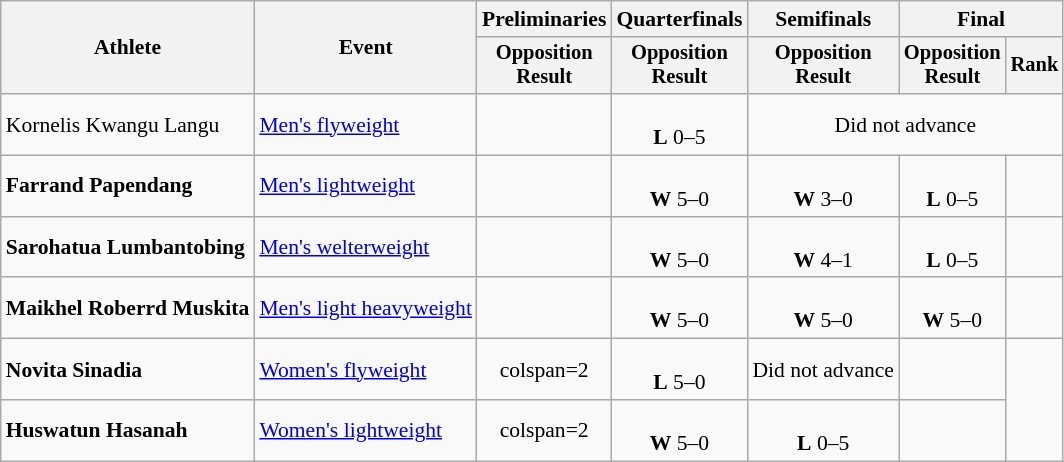<table class="wikitable" style="font-size:90%">
<tr>
<th rowspan="2">Athlete</th>
<th rowspan="2">Event</th>
<th>Preliminaries</th>
<th>Quarterfinals</th>
<th>Semifinals</th>
<th colspan=2>Final</th>
</tr>
<tr style="font-size:95%">
<th>Opposition<br>Result</th>
<th>Opposition<br>Result</th>
<th>Opposition<br>Result</th>
<th>Opposition<br>Result</th>
<th>Rank</th>
</tr>
<tr align=center>
<td align=left>Kornelis Kwangu Langu</td>
<td align=left><a href='#'>Men's flyweight</a></td>
<td></td>
<td><br><strong>L</strong> 0–5</td>
<td colspan=3>Did not advance</td>
</tr>
<tr align=center>
<td align=left><strong>Farrand Papendang</strong></td>
<td align=left><a href='#'>Men's lightweight</a></td>
<td></td>
<td><br><strong>W</strong> 5–0</td>
<td><br><strong>W</strong> 3–0</td>
<td><br><strong>L</strong> 0–5</td>
<td></td>
</tr>
<tr align=center>
<td align=left><strong>Sarohatua Lumbantobing</strong></td>
<td align=left><a href='#'>Men's welterweight</a></td>
<td></td>
<td><br><strong>W</strong> 5–0</td>
<td><br><strong>W</strong> 4–1</td>
<td><br><strong>L</strong> 0–5</td>
<td></td>
</tr>
<tr align=center>
<td align=left><strong>Maikhel Roberrd Muskita</strong></td>
<td align=left><a href='#'>Men's light heavyweight</a></td>
<td></td>
<td><br><strong>W</strong> 5–0</td>
<td><br><strong>W</strong> 5–0</td>
<td><br><strong>W</strong> 5–0</td>
<td></td>
</tr>
<tr align=center>
<td align=left><strong>Novita Sinadia</strong></td>
<td align=left><a href='#'>Women's flyweight</a></td>
<td>colspan=2 </td>
<td><br><strong>L</strong> 5–0</td>
<td>Did not advance</td>
<td></td>
</tr>
<tr align=center>
<td align=left><strong>Huswatun Hasanah</strong></td>
<td align=left><a href='#'>Women's lightweight</a></td>
<td>colspan=2 </td>
<td><br><strong>W</strong> 5–0</td>
<td><br><strong>L</strong> 0–5</td>
<td></td>
</tr>
</table>
